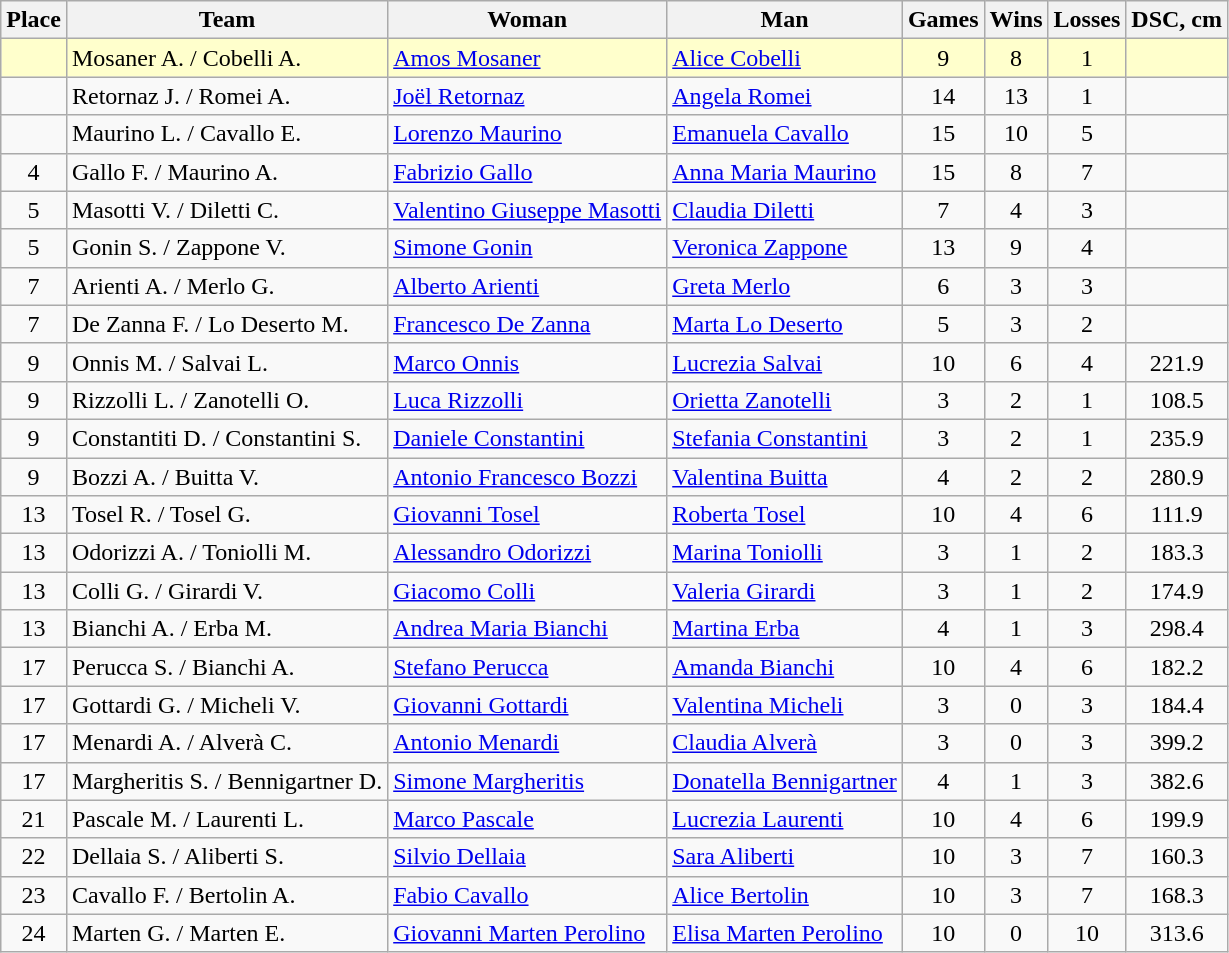<table class="wikitable" style="text-align:center">
<tr>
<th>Place</th>
<th>Team</th>
<th>Woman</th>
<th>Man</th>
<th>Games</th>
<th>Wins</th>
<th>Losses</th>
<th>DSC, cm</th>
</tr>
<tr style="background:#ffc;">
<td></td>
<td align=left>Mosaner A. / Cobelli A.</td>
<td align=left><a href='#'>Amos Mosaner</a></td>
<td align=left><a href='#'>Alice Cobelli</a></td>
<td>9</td>
<td>8</td>
<td>1</td>
<td></td>
</tr>
<tr>
<td></td>
<td align=left>Retornaz J. / Romei A.</td>
<td align=left><a href='#'>Joël Retornaz</a></td>
<td align=left><a href='#'>Angela Romei</a></td>
<td>14</td>
<td>13</td>
<td>1</td>
<td></td>
</tr>
<tr>
<td></td>
<td align=left>Maurino L. / Cavallo E.</td>
<td align=left><a href='#'>Lorenzo Maurino</a></td>
<td align=left><a href='#'>Emanuela Cavallo</a></td>
<td>15</td>
<td>10</td>
<td>5</td>
<td></td>
</tr>
<tr>
<td>4</td>
<td align=left>Gallo F. / Maurino A.</td>
<td align=left><a href='#'>Fabrizio Gallo</a></td>
<td align=left><a href='#'>Anna Maria Maurino</a></td>
<td>15</td>
<td>8</td>
<td>7</td>
<td></td>
</tr>
<tr>
<td>5</td>
<td align=left>Masotti V. / Diletti C.</td>
<td align=left><a href='#'>Valentino Giuseppe Masotti</a></td>
<td align=left><a href='#'>Claudia Diletti</a></td>
<td>7</td>
<td>4</td>
<td>3</td>
<td></td>
</tr>
<tr>
<td>5</td>
<td align=left>Gonin S. / Zappone V.</td>
<td align=left><a href='#'>Simone Gonin</a></td>
<td align=left><a href='#'>Veronica Zappone</a></td>
<td>13</td>
<td>9</td>
<td>4</td>
<td></td>
</tr>
<tr>
<td>7</td>
<td align=left>Arienti A. / Merlo G.</td>
<td align=left><a href='#'>Alberto Arienti</a></td>
<td align=left><a href='#'>Greta Merlo</a></td>
<td>6</td>
<td>3</td>
<td>3</td>
<td></td>
</tr>
<tr>
<td>7</td>
<td align=left>De Zanna F. / Lo Deserto M.</td>
<td align=left><a href='#'>Francesco De Zanna</a></td>
<td align=left><a href='#'>Marta Lo Deserto</a></td>
<td>5</td>
<td>3</td>
<td>2</td>
<td></td>
</tr>
<tr>
<td>9</td>
<td align=left>Onnis M. / Salvai L.</td>
<td align=left><a href='#'>Marco Onnis</a></td>
<td align=left><a href='#'>Lucrezia Salvai</a></td>
<td>10</td>
<td>6</td>
<td>4</td>
<td>221.9</td>
</tr>
<tr>
<td>9</td>
<td align=left>Rizzolli L. / Zanotelli O.</td>
<td align=left><a href='#'>Luca Rizzolli</a></td>
<td align=left><a href='#'>Orietta Zanotelli</a></td>
<td>3</td>
<td>2</td>
<td>1</td>
<td>108.5</td>
</tr>
<tr>
<td>9</td>
<td align=left>Constantiti D. / Constantini S.</td>
<td align=left><a href='#'>Daniele Constantini</a></td>
<td align=left><a href='#'>Stefania Constantini</a></td>
<td>3</td>
<td>2</td>
<td>1</td>
<td>235.9</td>
</tr>
<tr>
<td>9</td>
<td align=left>Bozzi A. / Buitta V.</td>
<td align=left><a href='#'>Antonio Francesco Bozzi</a></td>
<td align=left><a href='#'>Valentina Buitta</a></td>
<td>4</td>
<td>2</td>
<td>2</td>
<td>280.9</td>
</tr>
<tr>
<td>13</td>
<td align=left>Tosel R. / Tosel G.</td>
<td align=left><a href='#'>Giovanni Tosel</a></td>
<td align=left><a href='#'>Roberta Tosel</a></td>
<td>10</td>
<td>4</td>
<td>6</td>
<td>111.9</td>
</tr>
<tr>
<td>13</td>
<td align=left>Odorizzi A. / Toniolli M.</td>
<td align=left><a href='#'>Alessandro Odorizzi</a></td>
<td align=left><a href='#'>Marina Toniolli</a></td>
<td>3</td>
<td>1</td>
<td>2</td>
<td>183.3</td>
</tr>
<tr>
<td>13</td>
<td align=left>Colli G. / Girardi V.</td>
<td align=left><a href='#'>Giacomo Colli</a></td>
<td align=left><a href='#'>Valeria Girardi</a></td>
<td>3</td>
<td>1</td>
<td>2</td>
<td>174.9</td>
</tr>
<tr>
<td>13</td>
<td align=left>Bianchi A. / Erba M.</td>
<td align=left><a href='#'>Andrea Maria Bianchi</a></td>
<td align=left><a href='#'>Martina Erba</a></td>
<td>4</td>
<td>1</td>
<td>3</td>
<td>298.4</td>
</tr>
<tr>
<td>17</td>
<td align=left>Perucca S. / Bianchi A.</td>
<td align=left><a href='#'>Stefano Perucca</a></td>
<td align=left><a href='#'>Amanda Bianchi</a></td>
<td>10</td>
<td>4</td>
<td>6</td>
<td>182.2</td>
</tr>
<tr>
<td>17</td>
<td align=left>Gottardi G. / Micheli V.</td>
<td align=left><a href='#'>Giovanni Gottardi</a></td>
<td align=left><a href='#'>Valentina Micheli</a></td>
<td>3</td>
<td>0</td>
<td>3</td>
<td>184.4</td>
</tr>
<tr>
<td>17</td>
<td align=left>Menardi A. / Alverà C.</td>
<td align=left><a href='#'>Antonio Menardi</a></td>
<td align=left><a href='#'>Claudia Alverà</a></td>
<td>3</td>
<td>0</td>
<td>3</td>
<td>399.2</td>
</tr>
<tr>
<td>17</td>
<td align=left>Margheritis S. / Bennigartner D.</td>
<td align=left><a href='#'>Simone Margheritis</a></td>
<td align=left><a href='#'>Donatella Bennigartner</a></td>
<td>4</td>
<td>1</td>
<td>3</td>
<td>382.6</td>
</tr>
<tr>
<td>21</td>
<td align=left>Pascale M. / Laurenti L.</td>
<td align=left><a href='#'>Marco Pascale</a></td>
<td align=left><a href='#'>Lucrezia Laurenti</a></td>
<td>10</td>
<td>4</td>
<td>6</td>
<td>199.9</td>
</tr>
<tr>
<td>22</td>
<td align=left>Dellaia S. / Aliberti S.</td>
<td align=left><a href='#'>Silvio Dellaia</a></td>
<td align=left><a href='#'>Sara Aliberti</a></td>
<td>10</td>
<td>3</td>
<td>7</td>
<td>160.3</td>
</tr>
<tr>
<td>23</td>
<td align=left>Cavallo F. / Bertolin A.</td>
<td align=left><a href='#'>Fabio Cavallo</a></td>
<td align=left><a href='#'>Alice Bertolin</a></td>
<td>10</td>
<td>3</td>
<td>7</td>
<td>168.3</td>
</tr>
<tr>
<td>24</td>
<td align=left>Marten G. / Marten E.</td>
<td align=left><a href='#'>Giovanni Marten Perolino</a></td>
<td align=left><a href='#'>Elisa Marten Perolino</a></td>
<td>10</td>
<td>0</td>
<td>10</td>
<td>313.6</td>
</tr>
</table>
